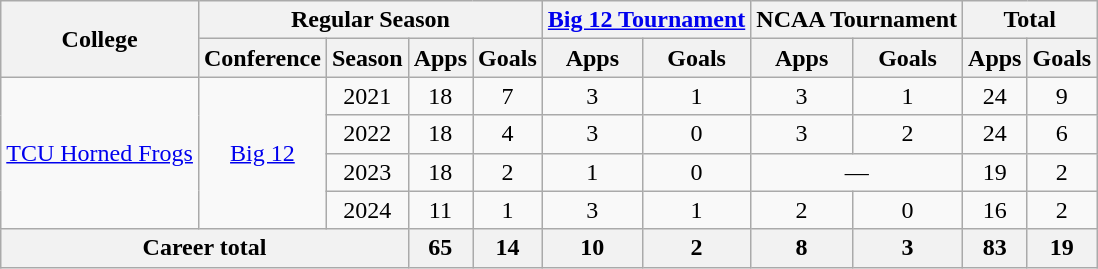<table class="wikitable" style="text-align: center;">
<tr>
<th rowspan="2">College</th>
<th colspan="4">Regular Season</th>
<th colspan="2"><a href='#'>Big 12 Tournament</a></th>
<th colspan="2">NCAA Tournament</th>
<th colspan="2">Total</th>
</tr>
<tr>
<th>Conference</th>
<th>Season</th>
<th>Apps</th>
<th>Goals</th>
<th>Apps</th>
<th>Goals</th>
<th>Apps</th>
<th>Goals</th>
<th>Apps</th>
<th>Goals</th>
</tr>
<tr>
<td rowspan="4"><a href='#'>TCU Horned Frogs</a></td>
<td rowspan="4"><a href='#'>Big 12</a></td>
<td>2021</td>
<td>18</td>
<td>7</td>
<td>3</td>
<td>1</td>
<td>3</td>
<td>1</td>
<td>24</td>
<td>9</td>
</tr>
<tr>
<td>2022</td>
<td>18</td>
<td>4</td>
<td>3</td>
<td>0</td>
<td>3</td>
<td>2</td>
<td>24</td>
<td>6</td>
</tr>
<tr>
<td>2023</td>
<td>18</td>
<td>2</td>
<td>1</td>
<td>0</td>
<td colspan="2">—</td>
<td>19</td>
<td>2</td>
</tr>
<tr>
<td>2024</td>
<td>11</td>
<td>1</td>
<td>3</td>
<td>1</td>
<td>2</td>
<td>0</td>
<td>16</td>
<td>2</td>
</tr>
<tr>
<th colspan="3">Career total</th>
<th>65</th>
<th>14</th>
<th>10</th>
<th>2</th>
<th>8</th>
<th>3</th>
<th>83</th>
<th>19</th>
</tr>
</table>
